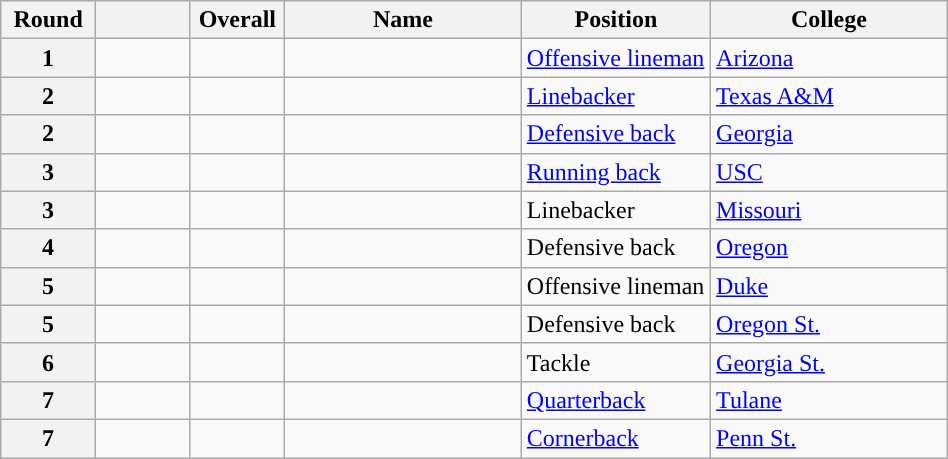<table class="wikitable sortable" style="width: 50%;">
<tr>
<th scope="col" style="width: 10%;">Round</th>
<th scope="col" style="width: 10%;"></th>
<th scope="col" style="width: 10%;">Overall</th>
<th scope="col" style="width: 25%;">Name</th>
<th scope="col" style="width: 20%;">Position</th>
<th scope="col" style="width: 25%;">College</th>
</tr>
<tr>
<th scope="row">1</th>
<td></td>
<td></td>
<td></td>
<td><a href='#'>Offensive lineman</a></td>
<td><a href='#'>Arizona</a></td>
</tr>
<tr>
<th scope="row">2</th>
<td></td>
<td></td>
<td></td>
<td><a href='#'>Linebacker</a></td>
<td><a href='#'>Texas A&M</a></td>
</tr>
<tr>
<th scope="row">2</th>
<td></td>
<td></td>
<td></td>
<td><a href='#'>Defensive back</a></td>
<td><a href='#'>Georgia</a></td>
</tr>
<tr>
<th scope="row">3</th>
<td></td>
<td></td>
<td></td>
<td><a href='#'>Running back</a></td>
<td><a href='#'>USC</a></td>
</tr>
<tr>
<th scope="row">3</th>
<td></td>
<td></td>
<td></td>
<td>Linebacker</td>
<td><a href='#'>Missouri</a></td>
</tr>
<tr>
<th scope="row">4</th>
<td></td>
<td></td>
<td></td>
<td>Defensive back</td>
<td><a href='#'>Oregon</a></td>
</tr>
<tr>
<th scope="row">5</th>
<td></td>
<td></td>
<td></td>
<td>Offensive lineman</td>
<td><a href='#'>Duke</a></td>
</tr>
<tr>
<th scope="row">5</th>
<td></td>
<td></td>
<td></td>
<td>Defensive back</td>
<td><a href='#'>Oregon St.</a></td>
</tr>
<tr>
<th scope="row">6</th>
<td></td>
<td></td>
<td></td>
<td>Tackle</td>
<td><a href='#'>Georgia St.</a></td>
</tr>
<tr>
<th scope="row">7</th>
<td></td>
<td></td>
<td></td>
<td><a href='#'>Quarterback</a></td>
<td><a href='#'>Tulane</a></td>
</tr>
<tr>
<th scope="row">7</th>
<td></td>
<td></td>
<td></td>
<td><a href='#'>Cornerback</a></td>
<td><a href='#'>Penn St.</a></td>
</tr>
</table>
